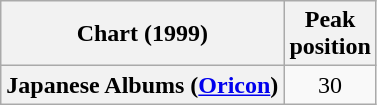<table class="wikitable plainrowheaders" style="text-align:center">
<tr>
<th scope="col">Chart (1999)</th>
<th scope="col">Peak<br> position</th>
</tr>
<tr>
<th scope="row">Japanese Albums (<a href='#'>Oricon</a>)</th>
<td>30</td>
</tr>
</table>
